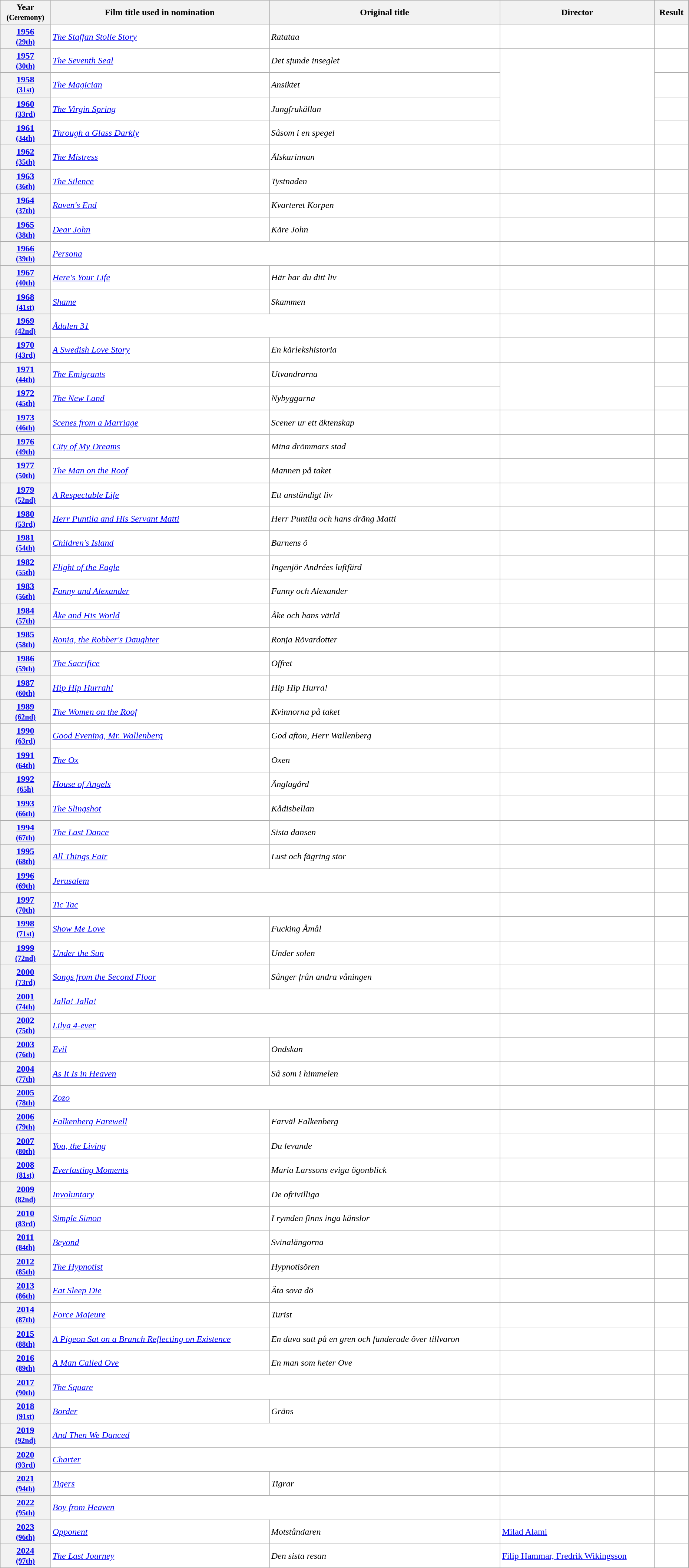<table class="wikitable sortable" width="98%" style="background:#ffffff;">
<tr>
<th>Year<br><small>(Ceremony)</small></th>
<th>Film title used in nomination</th>
<th>Original title</th>
<th>Director</th>
<th>Result</th>
</tr>
<tr>
<th align="center"><a href='#'>1956</a><br><small><a href='#'>(29th)</a></small></th>
<td><em><a href='#'>The Staffan Stolle Story</a></em></td>
<td><em>Ratataa</em></td>
<td></td>
<td></td>
</tr>
<tr>
<th align="center"><a href='#'>1957</a><br><small><a href='#'>(30th)</a></small></th>
<td><em><a href='#'>The Seventh Seal</a></em></td>
<td><em>Det sjunde inseglet</em></td>
<td rowspan="4"></td>
<td></td>
</tr>
<tr>
<th align="center"><a href='#'>1958</a><br><small><a href='#'>(31st)</a></small></th>
<td><em><a href='#'>The Magician</a></em></td>
<td><em>Ansiktet</em></td>
<td></td>
</tr>
<tr>
<th align="center"><a href='#'>1960</a><br><small><a href='#'>(33rd)</a></small></th>
<td><em><a href='#'>The Virgin Spring</a></em></td>
<td><em>Jungfrukällan</em></td>
<td></td>
</tr>
<tr>
<th align="center"><a href='#'>1961</a><br><small><a href='#'>(34th)</a></small></th>
<td><em><a href='#'>Through a Glass Darkly</a></em></td>
<td><em>Såsom i en spegel</em></td>
<td></td>
</tr>
<tr>
<th align="center"><a href='#'>1962</a><br><small><a href='#'>(35th)</a></small></th>
<td><em><a href='#'>The Mistress</a></em></td>
<td><em>Älskarinnan</em></td>
<td></td>
<td></td>
</tr>
<tr>
<th align="center"><a href='#'>1963</a><br><small><a href='#'>(36th)</a></small></th>
<td><em><a href='#'>The Silence</a></em></td>
<td><em>Tystnaden</em></td>
<td></td>
<td></td>
</tr>
<tr>
<th align="center"><a href='#'>1964</a><br><small><a href='#'>(37th)</a></small></th>
<td><em><a href='#'>Raven's End</a></em></td>
<td><em>Kvarteret Korpen</em></td>
<td></td>
<td></td>
</tr>
<tr>
<th align="center"><a href='#'>1965</a><br><small><a href='#'>(38th)</a></small></th>
<td><em><a href='#'>Dear John</a></em></td>
<td><em>Käre John</em></td>
<td></td>
<td></td>
</tr>
<tr>
<th align="center"><a href='#'>1966</a><br><small><a href='#'>(39th)</a></small></th>
<td colspan="2"><em><a href='#'>Persona</a></em></td>
<td></td>
<td></td>
</tr>
<tr>
<th align="center"><a href='#'>1967</a><br><small><a href='#'>(40th)</a></small></th>
<td><em><a href='#'>Here's Your Life</a></em></td>
<td><em>Här har du ditt liv</em></td>
<td></td>
<td></td>
</tr>
<tr>
<th align="center"><a href='#'>1968</a><br><small><a href='#'>(41st)</a></small></th>
<td><em><a href='#'>Shame</a></em></td>
<td><em>Skammen</em></td>
<td></td>
<td></td>
</tr>
<tr>
<th align="center"><a href='#'>1969</a><br><small><a href='#'>(42nd)</a></small></th>
<td colspan="2"><em><a href='#'>Ådalen 31</a></em></td>
<td></td>
<td></td>
</tr>
<tr>
<th align="center"><a href='#'>1970</a><br><small><a href='#'>(43rd)</a></small></th>
<td><em><a href='#'>A Swedish Love Story</a></em></td>
<td><em>En kärlekshistoria</em></td>
<td></td>
<td></td>
</tr>
<tr>
<th align="center"><a href='#'>1971</a><br><small><a href='#'>(44th)</a></small></th>
<td><em><a href='#'>The Emigrants</a></em></td>
<td><em>Utvandrarna</em></td>
<td rowspan="2"></td>
<td></td>
</tr>
<tr>
<th align="center"><a href='#'>1972</a><br><small><a href='#'>(45th)</a></small></th>
<td><em><a href='#'>The New Land</a></em></td>
<td><em>Nybyggarna</em></td>
<td></td>
</tr>
<tr>
<th align="center"><a href='#'>1973</a><br><small><a href='#'>(46th)</a></small></th>
<td><em><a href='#'>Scenes from a Marriage</a></em></td>
<td><em>Scener ur ett äktenskap</em></td>
<td></td>
<td></td>
</tr>
<tr>
<th align="center"><a href='#'>1976</a><br><small><a href='#'>(49th)</a></small></th>
<td><em><a href='#'>City of My Dreams</a></em></td>
<td><em>Mina drömmars stad</em></td>
<td></td>
<td></td>
</tr>
<tr>
<th align="center"><a href='#'>1977</a><br><small><a href='#'>(50th)</a></small></th>
<td><em><a href='#'>The Man on the Roof</a></em></td>
<td><em>Mannen på taket</em></td>
<td></td>
<td></td>
</tr>
<tr>
<th align="center"><a href='#'>1979</a><br><small><a href='#'>(52nd)</a></small></th>
<td><em><a href='#'>A Respectable Life</a></em></td>
<td><em>Ett anständigt liv</em></td>
<td></td>
<td></td>
</tr>
<tr>
<th align="center"><a href='#'>1980</a><br><small><a href='#'>(53rd)</a></small></th>
<td><em><a href='#'>Herr Puntila and His Servant Matti</a></em></td>
<td><em>Herr Puntila och hans dräng Matti</em></td>
<td></td>
<td></td>
</tr>
<tr>
<th align="center"><a href='#'>1981</a><br><small><a href='#'>(54th)</a></small></th>
<td><em><a href='#'>Children's Island</a></em></td>
<td><em>Barnens ö</em></td>
<td></td>
<td></td>
</tr>
<tr>
<th align="center"><a href='#'>1982</a><br><small><a href='#'>(55th)</a></small></th>
<td><em><a href='#'>Flight of the Eagle</a></em></td>
<td><em>Ingenjör Andrées luftfärd</em></td>
<td></td>
<td></td>
</tr>
<tr>
<th align="center"><a href='#'>1983</a><br><small><a href='#'>(56th)</a></small></th>
<td><em><a href='#'>Fanny and Alexander</a></em></td>
<td><em>Fanny och Alexander</em></td>
<td></td>
<td></td>
</tr>
<tr>
<th align="center"><a href='#'>1984</a><br><small><a href='#'>(57th)</a></small></th>
<td><em><a href='#'>Åke and His World</a></em></td>
<td><em>Åke och hans värld</em></td>
<td></td>
<td></td>
</tr>
<tr>
<th align="center"><a href='#'>1985</a><br><small><a href='#'>(58th)</a></small></th>
<td><em><a href='#'>Ronia, the Robber's Daughter</a></em></td>
<td><em>Ronja Rövardotter</em></td>
<td></td>
<td></td>
</tr>
<tr>
<th align="center"><a href='#'>1986</a><br><small><a href='#'>(59th)</a></small></th>
<td><em><a href='#'>The Sacrifice</a></em></td>
<td><em>Offret</em></td>
<td></td>
<td></td>
</tr>
<tr>
<th align="center"><a href='#'>1987</a><br><small><a href='#'>(60th)</a></small></th>
<td><em><a href='#'>Hip Hip Hurrah!</a></em></td>
<td><em>Hip Hip Hurra!</em></td>
<td></td>
<td></td>
</tr>
<tr>
<th align="center"><a href='#'>1989</a><br><small><a href='#'>(62nd)</a></small></th>
<td><em><a href='#'>The Women on the Roof</a></em></td>
<td><em>Kvinnorna på taket</em></td>
<td></td>
<td></td>
</tr>
<tr>
<th align="center"><a href='#'>1990</a><br><small><a href='#'>(63rd)</a></small></th>
<td><em><a href='#'>Good Evening, Mr. Wallenberg</a></em></td>
<td><em>God afton, Herr Wallenberg</em></td>
<td></td>
<td></td>
</tr>
<tr>
<th align="center"><a href='#'>1991</a><br><small><a href='#'>(64th)</a></small></th>
<td><em><a href='#'>The Ox</a></em></td>
<td><em>Oxen</em></td>
<td></td>
<td></td>
</tr>
<tr>
<th align="center"><a href='#'>1992</a><br><small><a href='#'>(65h)</a></small></th>
<td><em><a href='#'>House of Angels</a></em></td>
<td><em>Änglagård</em></td>
<td></td>
<td></td>
</tr>
<tr>
<th align="center"><a href='#'>1993</a><br><small><a href='#'>(66th)</a></small></th>
<td><em><a href='#'>The Slingshot</a></em></td>
<td><em>Kådisbellan</em></td>
<td></td>
<td></td>
</tr>
<tr>
<th align="center"><a href='#'>1994</a><br><small><a href='#'>(67th)</a></small></th>
<td><em><a href='#'>The Last Dance</a></em></td>
<td><em>Sista dansen</em></td>
<td></td>
<td></td>
</tr>
<tr>
<th align="center"><a href='#'>1995</a><br><small><a href='#'>(68th)</a></small></th>
<td><em><a href='#'>All Things Fair</a></em></td>
<td><em>Lust och fägring stor</em></td>
<td></td>
<td></td>
</tr>
<tr>
<th align="center"><a href='#'>1996</a><br><small><a href='#'>(69th)</a></small></th>
<td colspan="2"><em><a href='#'>Jerusalem</a></em></td>
<td></td>
<td></td>
</tr>
<tr>
<th align="center"><a href='#'>1997</a><br><small><a href='#'>(70th)</a></small></th>
<td colspan="2"><em><a href='#'>Tic Tac</a></em></td>
<td></td>
<td></td>
</tr>
<tr>
<th align="center"><a href='#'>1998</a><br><small><a href='#'>(71st)</a></small></th>
<td><em><a href='#'>Show Me Love</a></em></td>
<td><em>Fucking Åmål</em></td>
<td></td>
<td></td>
</tr>
<tr>
<th align="center"><a href='#'>1999</a><br><small><a href='#'>(72nd)</a></small></th>
<td><em><a href='#'>Under the Sun</a></em></td>
<td><em>Under solen</em></td>
<td></td>
<td></td>
</tr>
<tr>
<th align="center"><a href='#'>2000</a><br><small><a href='#'>(73rd)</a></small></th>
<td><em><a href='#'>Songs from the Second Floor</a></em></td>
<td><em>Sånger från andra våningen</em></td>
<td></td>
<td></td>
</tr>
<tr>
<th align="center"><a href='#'>2001</a><br><small><a href='#'>(74th)</a></small></th>
<td colspan="2"><em><a href='#'>Jalla! Jalla!</a></em></td>
<td></td>
<td></td>
</tr>
<tr>
<th align="center"><a href='#'>2002</a><br><small><a href='#'>(75th)</a></small></th>
<td colspan="2"><em><a href='#'>Lilya 4-ever</a></em></td>
<td></td>
<td></td>
</tr>
<tr>
<th align="center"><a href='#'>2003</a><br><small><a href='#'>(76th)</a></small></th>
<td><em><a href='#'>Evil</a></em></td>
<td><em>Ondskan</em></td>
<td></td>
<td></td>
</tr>
<tr>
<th align="center"><a href='#'>2004</a><br><small><a href='#'>(77th)</a></small></th>
<td><em><a href='#'>As It Is in Heaven</a></em></td>
<td><em>Så som i himmelen</em></td>
<td></td>
<td></td>
</tr>
<tr>
<th align="center"><a href='#'>2005</a><br><small><a href='#'>(78th)</a></small></th>
<td colspan="2"><em><a href='#'>Zozo</a></em></td>
<td></td>
<td></td>
</tr>
<tr>
<th align="center"><a href='#'>2006</a><br><small><a href='#'>(79th)</a></small></th>
<td><em><a href='#'>Falkenberg Farewell</a></em></td>
<td><em>Farväl Falkenberg</em></td>
<td></td>
<td></td>
</tr>
<tr>
<th align="center"><a href='#'>2007</a><br><small><a href='#'>(80th)</a></small></th>
<td><em><a href='#'>You, the Living</a></em></td>
<td><em>Du levande</em></td>
<td></td>
<td></td>
</tr>
<tr>
<th align="center"><a href='#'>2008</a><br><small><a href='#'>(81st)</a></small></th>
<td><em><a href='#'>Everlasting Moments</a></em></td>
<td><em>Maria Larssons eviga ögonblick</em></td>
<td></td>
<td></td>
</tr>
<tr>
<th align="center"><a href='#'>2009</a><br><small><a href='#'>(82nd)</a></small></th>
<td><em><a href='#'>Involuntary</a></em></td>
<td><em>De ofrivilliga</em></td>
<td></td>
<td></td>
</tr>
<tr>
<th align="center"><a href='#'>2010</a><br><small><a href='#'>(83rd)</a></small></th>
<td><em><a href='#'>Simple Simon</a></em></td>
<td><em>I rymden finns inga känslor</em></td>
<td></td>
<td></td>
</tr>
<tr>
<th align="center"><a href='#'>2011</a><br><small><a href='#'>(84th)</a></small></th>
<td><em><a href='#'>Beyond</a></em></td>
<td><em>Svinalängorna</em></td>
<td></td>
<td></td>
</tr>
<tr>
<th align="center"><a href='#'>2012</a><br><small><a href='#'>(85th)</a></small></th>
<td><em><a href='#'>The Hypnotist</a></em></td>
<td><em>Hypnotisören</em></td>
<td></td>
<td></td>
</tr>
<tr>
<th align="center"><a href='#'>2013</a><br><small><a href='#'>(86th)</a></small></th>
<td><em><a href='#'>Eat Sleep Die</a></em></td>
<td><em>Äta sova dö</em></td>
<td></td>
<td></td>
</tr>
<tr>
<th align="center"><a href='#'>2014</a><br><small><a href='#'>(87th)</a></small></th>
<td><em><a href='#'>Force Majeure</a></em></td>
<td><em>Turist</em></td>
<td></td>
<td></td>
</tr>
<tr>
<th align="center"><a href='#'>2015</a><br><small><a href='#'>(88th)</a></small></th>
<td><em><a href='#'>A Pigeon Sat on a Branch Reflecting on Existence</a></em></td>
<td><em>En duva satt på en gren och funderade över tillvaron</em></td>
<td></td>
<td></td>
</tr>
<tr>
<th align="center"><a href='#'>2016</a><br><small><a href='#'>(89th)</a></small></th>
<td><em><a href='#'>A Man Called Ove</a></em></td>
<td><em>En man som heter Ove</em></td>
<td></td>
<td></td>
</tr>
<tr>
<th align="center"><a href='#'>2017</a><br><small><a href='#'>(90th)</a></small></th>
<td colspan="2"><em><a href='#'>The Square</a></em></td>
<td></td>
<td></td>
</tr>
<tr>
<th align="center"><a href='#'>2018</a><br><small><a href='#'>(91st)</a></small></th>
<td><em><a href='#'>Border</a></em></td>
<td><em>Gräns</em></td>
<td></td>
<td></td>
</tr>
<tr>
<th align="center"><a href='#'>2019</a><br><small><a href='#'>(92nd)</a></small></th>
<td colspan="2"><em><a href='#'>And Then We Danced</a></em></td>
<td></td>
<td></td>
</tr>
<tr>
<th align="center"><a href='#'>2020</a><br><small><a href='#'>(93rd)</a></small></th>
<td colspan="2"><em><a href='#'>Charter</a></em></td>
<td></td>
<td></td>
</tr>
<tr>
<th align="center"><a href='#'>2021</a><br><small><a href='#'>(94th)</a></small></th>
<td><em><a href='#'>Tigers</a></em></td>
<td><em>Tigrar</em></td>
<td></td>
<td></td>
</tr>
<tr>
<th align="center"><a href='#'>2022</a><br><small><a href='#'>(95th)</a></small></th>
<td colspan="2"><em><a href='#'>Boy from Heaven</a></em></td>
<td></td>
<td></td>
</tr>
<tr>
<th align="center"><a href='#'>2023</a><br><small><a href='#'>(96th)</a></small></th>
<td><em><a href='#'>Opponent</a></em></td>
<td><em>Motståndaren</em></td>
<td><a href='#'>Milad Alami</a></td>
<td></td>
</tr>
<tr>
<th><a href='#'>2024</a><br><small><a href='#'>(97th)</a></small></th>
<td><em><a href='#'>The Last Journey</a></em></td>
<td><em>Den sista resan</em></td>
<td><a href='#'>Filip Hammar, Fredrik Wikingsson</a></td>
<td></td>
</tr>
</table>
